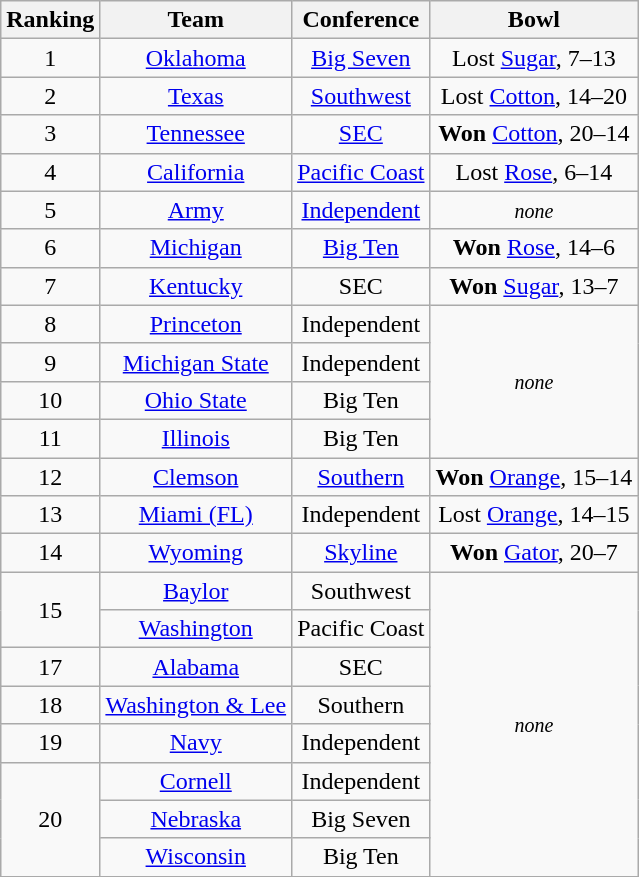<table class=wikitable style="text-align:center">
<tr>
<th>Ranking</th>
<th>Team</th>
<th>Conference</th>
<th>Bowl</th>
</tr>
<tr>
<td>1</td>
<td><a href='#'>Oklahoma</a></td>
<td><a href='#'>Big Seven</a></td>
<td>Lost <a href='#'>Sugar</a>, 7–13</td>
</tr>
<tr>
<td>2</td>
<td><a href='#'>Texas</a></td>
<td><a href='#'>Southwest</a></td>
<td>Lost <a href='#'>Cotton</a>, 14–20</td>
</tr>
<tr>
<td>3</td>
<td><a href='#'>Tennessee</a></td>
<td><a href='#'>SEC</a></td>
<td><strong>Won</strong> <a href='#'>Cotton</a>, 20–14</td>
</tr>
<tr>
<td>4</td>
<td><a href='#'>California</a></td>
<td><a href='#'>Pacific Coast</a></td>
<td>Lost <a href='#'>Rose</a>, 6–14</td>
</tr>
<tr>
<td>5</td>
<td><a href='#'>Army</a></td>
<td><a href='#'>Independent</a></td>
<td><small><em>none</em></small></td>
</tr>
<tr>
<td>6</td>
<td><a href='#'>Michigan</a></td>
<td><a href='#'>Big Ten</a></td>
<td><strong>Won</strong> <a href='#'>Rose</a>, 14–6</td>
</tr>
<tr>
<td>7</td>
<td><a href='#'>Kentucky</a></td>
<td>SEC</td>
<td><strong>Won</strong> <a href='#'>Sugar</a>, 13–7</td>
</tr>
<tr>
<td>8</td>
<td><a href='#'>Princeton</a></td>
<td>Independent</td>
<td rowspan=4><small><em>none</em></small></td>
</tr>
<tr>
<td>9</td>
<td><a href='#'>Michigan State</a></td>
<td>Independent</td>
</tr>
<tr>
<td>10</td>
<td><a href='#'>Ohio State</a></td>
<td>Big Ten</td>
</tr>
<tr>
<td>11</td>
<td><a href='#'>Illinois</a></td>
<td>Big Ten</td>
</tr>
<tr>
<td>12</td>
<td><a href='#'>Clemson</a></td>
<td><a href='#'>Southern</a></td>
<td><strong>Won</strong> <a href='#'>Orange</a>, 15–14</td>
</tr>
<tr>
<td>13</td>
<td><a href='#'>Miami (FL)</a></td>
<td>Independent</td>
<td>Lost <a href='#'>Orange</a>, 14–15</td>
</tr>
<tr>
<td>14</td>
<td><a href='#'>Wyoming</a></td>
<td><a href='#'>Skyline</a></td>
<td><strong>Won</strong> <a href='#'>Gator</a>, 20–7</td>
</tr>
<tr>
<td rowspan=2>15</td>
<td><a href='#'>Baylor</a></td>
<td>Southwest</td>
<td rowspan=9><small><em>none</em></small></td>
</tr>
<tr>
<td><a href='#'>Washington</a></td>
<td>Pacific Coast</td>
</tr>
<tr>
<td>17</td>
<td><a href='#'>Alabama</a></td>
<td>SEC</td>
</tr>
<tr>
<td>18</td>
<td><a href='#'>Washington & Lee</a></td>
<td>Southern</td>
</tr>
<tr>
<td>19</td>
<td><a href='#'>Navy</a></td>
<td>Independent</td>
</tr>
<tr>
<td rowspan=3>20</td>
<td><a href='#'>Cornell</a></td>
<td>Independent</td>
</tr>
<tr>
<td><a href='#'>Nebraska</a></td>
<td>Big Seven</td>
</tr>
<tr>
<td><a href='#'>Wisconsin</a></td>
<td>Big Ten</td>
</tr>
<tr>
</tr>
</table>
